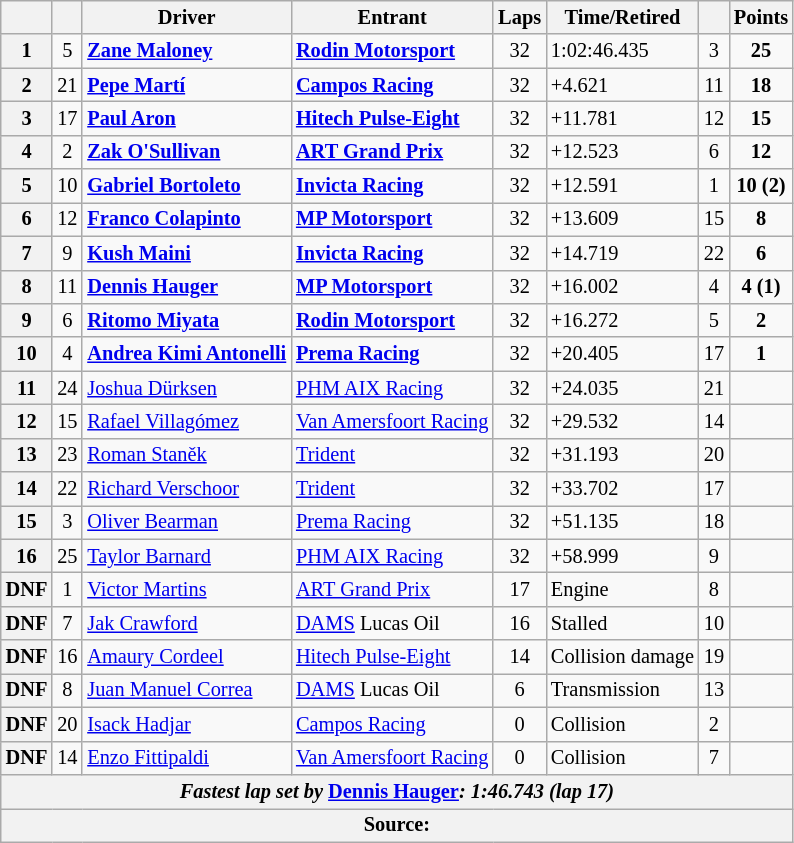<table class="wikitable" style="font-size:85%">
<tr>
<th scope="col"></th>
<th scope="col"></th>
<th scope="col">Driver</th>
<th scope="col">Entrant</th>
<th scope="col">Laps</th>
<th scope="col">Time/Retired</th>
<th scope="col"></th>
<th scope="col">Points</th>
</tr>
<tr>
<th>1</th>
<td align="center">5</td>
<td> <strong><a href='#'>Zane Maloney</a></strong></td>
<td><strong><a href='#'>Rodin Motorsport</a></strong></td>
<td align="center">32</td>
<td>1:02:46.435</td>
<td align="center">3</td>
<td align="center"><strong>25</strong></td>
</tr>
<tr>
<th>2</th>
<td align="center">21</td>
<td> <strong><a href='#'>Pepe Martí</a></strong></td>
<td><strong><a href='#'>Campos Racing</a></strong></td>
<td align="center">32</td>
<td>+4.621</td>
<td align="center">11</td>
<td align="center"><strong>18</strong></td>
</tr>
<tr>
<th>3</th>
<td align="center">17</td>
<td> <strong><a href='#'>Paul Aron</a></strong></td>
<td><strong><a href='#'>Hitech Pulse-Eight</a></strong></td>
<td align="center">32</td>
<td>+11.781</td>
<td align="center">12</td>
<td align="center"><strong>15</strong></td>
</tr>
<tr>
<th>4</th>
<td align="center">2</td>
<td> <strong><a href='#'>Zak O'Sullivan</a></strong></td>
<td><strong><a href='#'>ART Grand Prix</a></strong></td>
<td align="center">32</td>
<td>+12.523</td>
<td align="center">6</td>
<td align="center"><strong>12</strong></td>
</tr>
<tr>
<th>5</th>
<td align="center">10</td>
<td> <strong><a href='#'>Gabriel Bortoleto</a></strong></td>
<td><strong><a href='#'>Invicta Racing</a></strong></td>
<td align="center">32</td>
<td>+12.591</td>
<td align="center">1</td>
<td align="center"><strong>10 (2)</strong></td>
</tr>
<tr>
<th>6</th>
<td align="center">12</td>
<td> <strong><a href='#'>Franco Colapinto</a></strong></td>
<td><strong><a href='#'>MP Motorsport</a></strong></td>
<td align="center">32</td>
<td>+13.609</td>
<td align="center">15</td>
<td align="center"><strong>8</strong></td>
</tr>
<tr>
<th>7</th>
<td align="center">9</td>
<td> <strong><a href='#'>Kush Maini</a></strong></td>
<td><strong><a href='#'>Invicta Racing</a></strong></td>
<td align="center">32</td>
<td>+14.719</td>
<td align="center">22</td>
<td align="center"><strong>6</strong></td>
</tr>
<tr>
<th>8</th>
<td align="center">11</td>
<td> <strong><a href='#'>Dennis Hauger</a></strong></td>
<td><strong><a href='#'>MP Motorsport</a></strong></td>
<td align="center">32</td>
<td>+16.002</td>
<td align="center">4</td>
<td align="center"><strong>4 (1)</strong></td>
</tr>
<tr>
<th>9</th>
<td align="center">6</td>
<td> <strong><a href='#'>Ritomo Miyata</a></strong></td>
<td><strong><a href='#'>Rodin Motorsport</a></strong></td>
<td align="center">32</td>
<td>+16.272</td>
<td align="center">5</td>
<td align="center"><strong>2</strong></td>
</tr>
<tr>
<th>10</th>
<td align="center">4</td>
<td> <strong><a href='#'>Andrea Kimi Antonelli</a></strong></td>
<td><strong><a href='#'>Prema Racing</a></strong></td>
<td align="center">32</td>
<td>+20.405</td>
<td align="center">17</td>
<td align="center"><strong>1</strong></td>
</tr>
<tr>
<th>11</th>
<td align="center">24</td>
<td> <a href='#'>Joshua Dürksen</a></td>
<td><a href='#'>PHM AIX Racing</a></td>
<td align="center">32</td>
<td>+24.035</td>
<td align="center">21</td>
<td align="center"></td>
</tr>
<tr>
<th>12</th>
<td align="center">15</td>
<td> <a href='#'>Rafael Villagómez</a></td>
<td><a href='#'>Van Amersfoort Racing</a></td>
<td align="center">32</td>
<td>+29.532</td>
<td align="center">14</td>
<td></td>
</tr>
<tr>
<th>13</th>
<td align="center">23</td>
<td> <a href='#'>Roman Staněk</a></td>
<td><a href='#'>Trident</a></td>
<td align="center">32</td>
<td>+31.193</td>
<td align="center">20</td>
<td></td>
</tr>
<tr>
<th>14</th>
<td align="center">22</td>
<td> <a href='#'>Richard Verschoor</a></td>
<td><a href='#'>Trident</a></td>
<td align="center">32</td>
<td>+33.702</td>
<td align="center">17</td>
<td></td>
</tr>
<tr>
<th>15</th>
<td align="center">3</td>
<td> <a href='#'>Oliver Bearman</a></td>
<td><a href='#'>Prema Racing</a></td>
<td align="center">32</td>
<td>+51.135</td>
<td align="center">18</td>
<td align="center"></td>
</tr>
<tr>
<th>16</th>
<td align="center">25</td>
<td> <a href='#'>Taylor Barnard</a></td>
<td><a href='#'>PHM AIX Racing</a></td>
<td align="center">32</td>
<td>+58.999</td>
<td align="center">9</td>
<td></td>
</tr>
<tr>
<th>DNF</th>
<td align="center">1</td>
<td> <a href='#'>Victor Martins</a></td>
<td><a href='#'>ART Grand Prix</a></td>
<td align="center">17</td>
<td>Engine</td>
<td align="center">8</td>
<td></td>
</tr>
<tr>
<th>DNF</th>
<td align="center">7</td>
<td> <a href='#'>Jak Crawford</a></td>
<td><a href='#'>DAMS</a> Lucas Oil</td>
<td align="center">16</td>
<td>Stalled</td>
<td align="center">10</td>
<td></td>
</tr>
<tr>
<th>DNF</th>
<td align="center">16</td>
<td> <a href='#'>Amaury Cordeel</a></td>
<td><a href='#'>Hitech Pulse-Eight</a></td>
<td align="center">14</td>
<td>Collision damage</td>
<td align="center">19</td>
<td align="center"></td>
</tr>
<tr>
<th>DNF</th>
<td align="center">8</td>
<td> <a href='#'>Juan Manuel Correa</a></td>
<td><a href='#'>DAMS</a> Lucas Oil</td>
<td align="center">6</td>
<td>Transmission</td>
<td align="center">13</td>
<td align="center"></td>
</tr>
<tr>
<th>DNF</th>
<td align="center">20</td>
<td> <a href='#'>Isack Hadjar</a></td>
<td><a href='#'>Campos Racing</a></td>
<td align="center">0</td>
<td>Collision</td>
<td align="center">2</td>
<td></td>
</tr>
<tr>
<th>DNF</th>
<td align="center">14</td>
<td> <a href='#'>Enzo Fittipaldi</a></td>
<td><a href='#'>Van Amersfoort Racing</a></td>
<td align="center">0</td>
<td>Collision</td>
<td align="center">7</td>
<td></td>
</tr>
<tr>
<th colspan="8"><em>Fastest lap set by</em> <strong> <a href='#'>Dennis Hauger</a><strong><em>: 1:46.743 (lap 17)<em></th>
</tr>
<tr>
<th colspan="8">Source:</th>
</tr>
</table>
